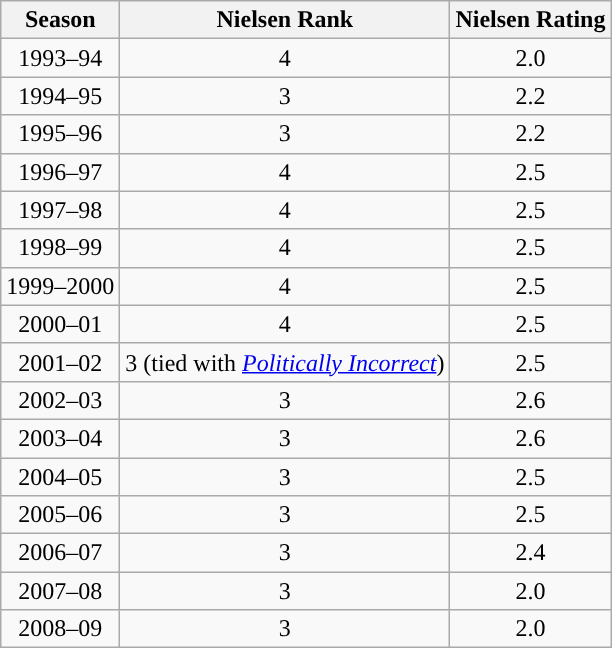<table class="wikitable" style="text-align: center">
<tr>
<th>Season</th>
<th>Nielsen Rank</th>
<th>Nielsen Rating</th>
</tr>
<tr>
<td style="text-align:center">1993–94</td>
<td style="text-align:center:">4</td>
<td style="text-align:center">2.0</td>
</tr>
<tr>
<td style="text-align:center">1994–95</td>
<td style="text-align:center:">3</td>
<td style="text-align:center">2.2</td>
</tr>
<tr>
<td style="text-align:center">1995–96</td>
<td style="text-align:center:">3</td>
<td style="text-align:center">2.2</td>
</tr>
<tr>
<td style="text-align:center">1996–97</td>
<td style="text-align:center:">4</td>
<td style="text-align:center">2.5</td>
</tr>
<tr>
<td style="text-align:center">1997–98</td>
<td style="text-align:center:">4</td>
<td style="text-align:center">2.5</td>
</tr>
<tr>
<td style="text-align:center">1998–99</td>
<td style="text-align:center:">4</td>
<td style="text-align:center">2.5</td>
</tr>
<tr>
<td style="text-align:center">1999–2000</td>
<td style="text-align:center:">4</td>
<td style="text-align:center">2.5</td>
</tr>
<tr>
<td style="text-align:center">2000–01</td>
<td style="text-align:center:">4</td>
<td style="text-align:center">2.5</td>
</tr>
<tr>
<td style="text-align:center">2001–02</td>
<td style="text-align:center:">3 (tied with <em><a href='#'>Politically Incorrect</a></em>)</td>
<td style="text-align:center">2.5</td>
</tr>
<tr>
<td style="text-align:center">2002–03</td>
<td style="text-align:center:">3</td>
<td style="text-align:center">2.6</td>
</tr>
<tr>
<td style="text-align:center">2003–04</td>
<td style="text-align:center:">3</td>
<td style="text-align:center">2.6</td>
</tr>
<tr>
<td style="text-align:center">2004–05</td>
<td style="text-align:center:">3</td>
<td style="text-align:center">2.5</td>
</tr>
<tr>
<td style="text-align:center">2005–06</td>
<td style="text-align:center:">3</td>
<td style="text-align:center">2.5</td>
</tr>
<tr>
<td style="text-align:center">2006–07</td>
<td style="text-align:center:">3</td>
<td style="text-align:center">2.4</td>
</tr>
<tr>
<td style="text-align:center">2007–08</td>
<td style="text-align:center:">3</td>
<td style="text-align:center">2.0</td>
</tr>
<tr>
<td style="text-align:center">2008–09</td>
<td style="text-align:center:">3</td>
<td style="text-align:center">2.0</td>
</tr>
</table>
